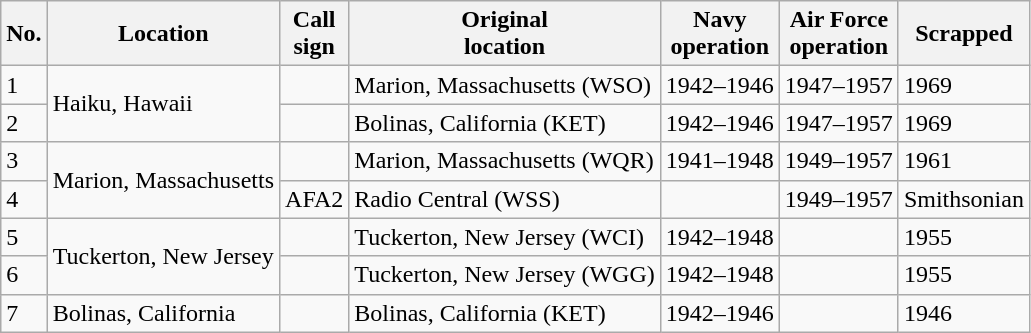<table class="wikitable sortable">
<tr>
<th>No.</th>
<th>Location</th>
<th>Call<br>sign</th>
<th>Original<br>location</th>
<th>Navy<br>operation</th>
<th>Air Force<br>operation</th>
<th>Scrapped</th>
</tr>
<tr>
<td>1</td>
<td rowspan="2">Haiku, Hawaii</td>
<td></td>
<td>Marion, Massachusetts (WSO)</td>
<td>1942–1946</td>
<td>1947–1957</td>
<td>1969</td>
</tr>
<tr>
<td>2</td>
<td></td>
<td>Bolinas, California (KET)</td>
<td>1942–1946</td>
<td>1947–1957</td>
<td>1969</td>
</tr>
<tr>
<td>3</td>
<td rowspan="2">Marion, Massachusetts</td>
<td></td>
<td>Marion, Massachusetts (WQR)</td>
<td>1941–1948</td>
<td>1949–1957</td>
<td>1961</td>
</tr>
<tr>
<td>4</td>
<td>AFA2</td>
<td>Radio Central (WSS)</td>
<td></td>
<td>1949–1957</td>
<td>Smithsonian</td>
</tr>
<tr>
<td>5</td>
<td rowspan="2">Tuckerton, New Jersey</td>
<td></td>
<td>Tuckerton, New Jersey (WCI)</td>
<td>1942–1948</td>
<td></td>
<td>1955</td>
</tr>
<tr>
<td>6</td>
<td></td>
<td>Tuckerton, New Jersey (WGG)</td>
<td>1942–1948</td>
<td></td>
<td>1955</td>
</tr>
<tr>
<td>7</td>
<td>Bolinas, California</td>
<td></td>
<td>Bolinas, California (KET)</td>
<td>1942–1946</td>
<td></td>
<td>1946</td>
</tr>
</table>
